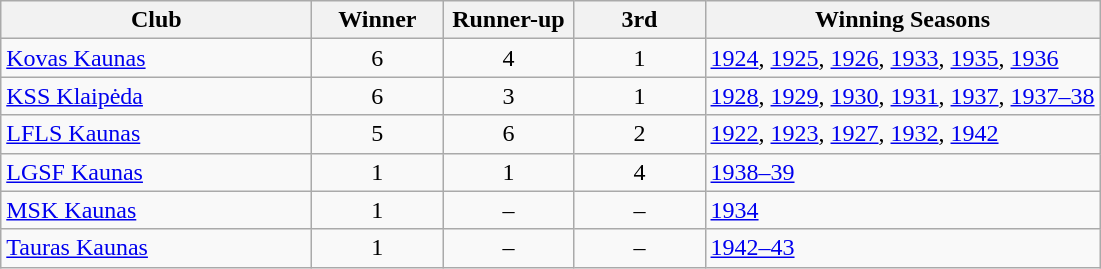<table class="wikitable sortable">
<tr>
<th width="200">Club</th>
<th width="80">Winner</th>
<th width="80">Runner-up</th>
<th width="80">3rd</th>
<th>Winning Seasons</th>
</tr>
<tr>
<td><a href='#'>Kovas Kaunas</a></td>
<td align=center>6</td>
<td align=center>4</td>
<td align=center>1</td>
<td><a href='#'>1924</a>, <a href='#'>1925</a>, <a href='#'>1926</a>, <a href='#'>1933</a>, <a href='#'>1935</a>, <a href='#'>1936</a></td>
</tr>
<tr>
<td><a href='#'>KSS Klaipėda</a></td>
<td align=center>6</td>
<td align=center>3</td>
<td align=center>1</td>
<td><a href='#'>1928</a>, <a href='#'>1929</a>, <a href='#'>1930</a>, <a href='#'>1931</a>, <a href='#'>1937</a>, <a href='#'>1937–38</a></td>
</tr>
<tr>
<td><a href='#'>LFLS Kaunas</a></td>
<td align=center>5</td>
<td align=center>6</td>
<td align=center>2</td>
<td><a href='#'>1922</a>, <a href='#'>1923</a>, <a href='#'>1927</a>, <a href='#'>1932</a>, <a href='#'>1942</a></td>
</tr>
<tr>
<td><a href='#'>LGSF Kaunas</a></td>
<td align=center>1</td>
<td align=center>1</td>
<td align=center>4</td>
<td><a href='#'>1938–39</a></td>
</tr>
<tr>
<td><a href='#'>MSK Kaunas</a></td>
<td align=center>1</td>
<td align=center>–</td>
<td align=center>–</td>
<td><a href='#'>1934</a></td>
</tr>
<tr>
<td><a href='#'>Tauras Kaunas</a></td>
<td align=center>1</td>
<td align=center>–</td>
<td align=center>–</td>
<td><a href='#'>1942–43</a></td>
</tr>
</table>
